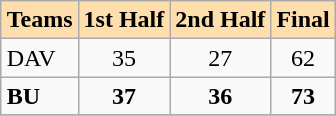<table class="wikitable" align=right>
<tr bgcolor=#ffdead align=center>
<td><strong>Teams</strong></td>
<td><strong>1st Half</strong></td>
<td><strong>2nd Half</strong></td>
<td><strong>Final</strong></td>
</tr>
<tr>
<td>DAV</td>
<td align=center>35</td>
<td align=center>27</td>
<td align=center>62</td>
</tr>
<tr>
<td><strong>BU</strong></td>
<td align=center><strong>37</strong></td>
<td align=center><strong>36</strong></td>
<td align=center><strong>73</strong></td>
</tr>
<tr>
</tr>
</table>
